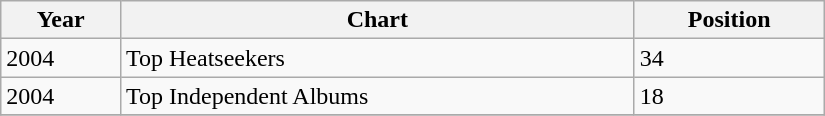<table class=wikitable width="550">
<tr>
<th align="left" valign="top">Year</th>
<th align="left" valign="top">Chart</th>
<th align="left" valign="top">Position</th>
</tr>
<tr>
<td align="left" valign="top">2004</td>
<td align="left" valign="top">Top Heatseekers</td>
<td align="left" valign="top">34</td>
</tr>
<tr>
<td align="left" valign="top">2004</td>
<td align="left" valign="top">Top Independent Albums</td>
<td align="left" valign="top">18</td>
</tr>
<tr>
</tr>
</table>
